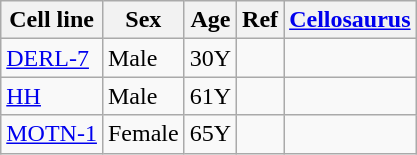<table class="wikitable sortable">
<tr>
<th>Cell line</th>
<th>Sex</th>
<th>Age</th>
<th>Ref</th>
<th><a href='#'>Cellosaurus</a></th>
</tr>
<tr>
<td><a href='#'>DERL-7</a></td>
<td>Male</td>
<td>30Y</td>
<td></td>
<td></td>
</tr>
<tr>
<td><a href='#'>HH</a></td>
<td>Male</td>
<td>61Y</td>
<td></td>
<td></td>
</tr>
<tr>
<td><a href='#'>MOTN-1</a></td>
<td>Female</td>
<td>65Y</td>
<td></td>
<td></td>
</tr>
</table>
